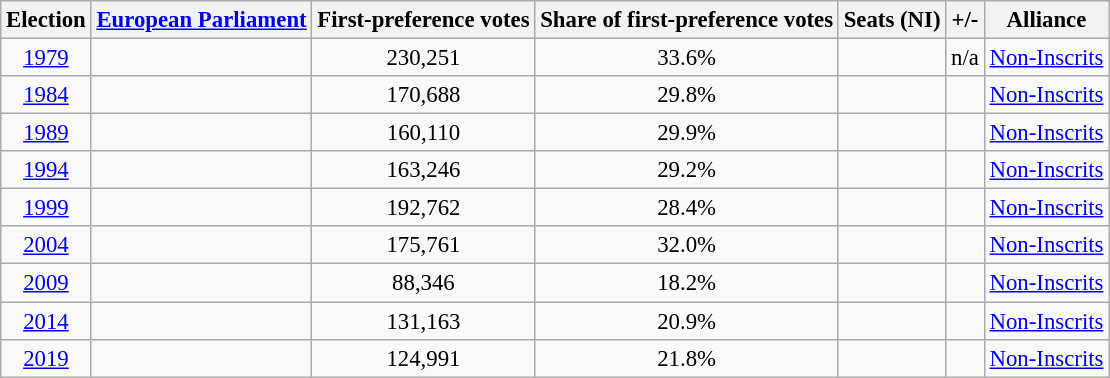<table class="wikitable sortable" style="font-size:95%">
<tr>
<th>Election</th>
<th><a href='#'>European Parliament</a></th>
<th>First-preference votes</th>
<th>Share of first-preference votes</th>
<th>Seats (NI)</th>
<th align=center>+/-</th>
<th>Alliance</th>
</tr>
<tr>
<td align=center><a href='#'>1979</a></td>
<td align=center></td>
<td align=center>230,251</td>
<td align=center>33.6%</td>
<td align=left></td>
<td align=left>n/a</td>
<td> <a href='#'>Non-Inscrits</a></td>
</tr>
<tr>
<td align=center><a href='#'>1984</a></td>
<td align=center></td>
<td align=center>170,688</td>
<td align=center>29.8%</td>
<td align=left></td>
<td align=left></td>
<td> <a href='#'>Non-Inscrits</a></td>
</tr>
<tr>
<td align=center><a href='#'>1989</a></td>
<td align=center></td>
<td align=center>160,110</td>
<td align=center>29.9%</td>
<td align=left></td>
<td align=left></td>
<td> <a href='#'>Non-Inscrits</a></td>
</tr>
<tr>
<td align=center><a href='#'>1994</a></td>
<td align=center></td>
<td align=center>163,246</td>
<td align=center>29.2%</td>
<td align=left></td>
<td align=left></td>
<td> <a href='#'>Non-Inscrits</a></td>
</tr>
<tr>
<td align=center><a href='#'>1999</a></td>
<td align=center></td>
<td align=center>192,762</td>
<td align=center>28.4%</td>
<td align=left></td>
<td align=left></td>
<td> <a href='#'>Non-Inscrits</a></td>
</tr>
<tr>
<td align=center><a href='#'>2004</a></td>
<td align=center></td>
<td align=center>175,761</td>
<td align=center>32.0%</td>
<td align=left></td>
<td align=left></td>
<td> <a href='#'>Non-Inscrits</a></td>
</tr>
<tr>
<td align=center><a href='#'>2009</a></td>
<td align=center></td>
<td align=center>88,346</td>
<td align=center>18.2%</td>
<td align=left></td>
<td align=left></td>
<td> <a href='#'>Non-Inscrits</a></td>
</tr>
<tr>
<td align=center><a href='#'>2014</a></td>
<td align=center></td>
<td align=center>131,163</td>
<td align=center>20.9%</td>
<td align=left></td>
<td align=left></td>
<td> <a href='#'>Non-Inscrits</a></td>
</tr>
<tr>
<td align=center><a href='#'>2019</a></td>
<td align=center></td>
<td align=center>124,991</td>
<td align=center>21.8%</td>
<td align=left></td>
<td align=left></td>
<td> <a href='#'>Non-Inscrits</a></td>
</tr>
</table>
